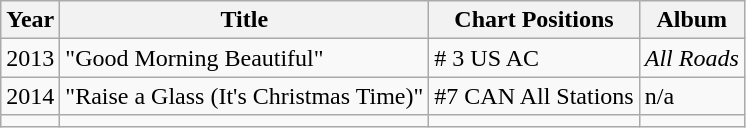<table class="wikitable">
<tr>
<th>Year</th>
<th>Title</th>
<th>Chart Positions</th>
<th>Album</th>
</tr>
<tr>
<td>2013</td>
<td>"Good Morning Beautiful"</td>
<td># 3 US AC</td>
<td><em>All Roads</em></td>
</tr>
<tr>
<td>2014</td>
<td>"Raise a Glass (It's Christmas Time)"</td>
<td>#7 CAN All Stations</td>
<td>n/a</td>
</tr>
<tr>
<td></td>
<td></td>
<td></td>
<td></td>
</tr>
</table>
